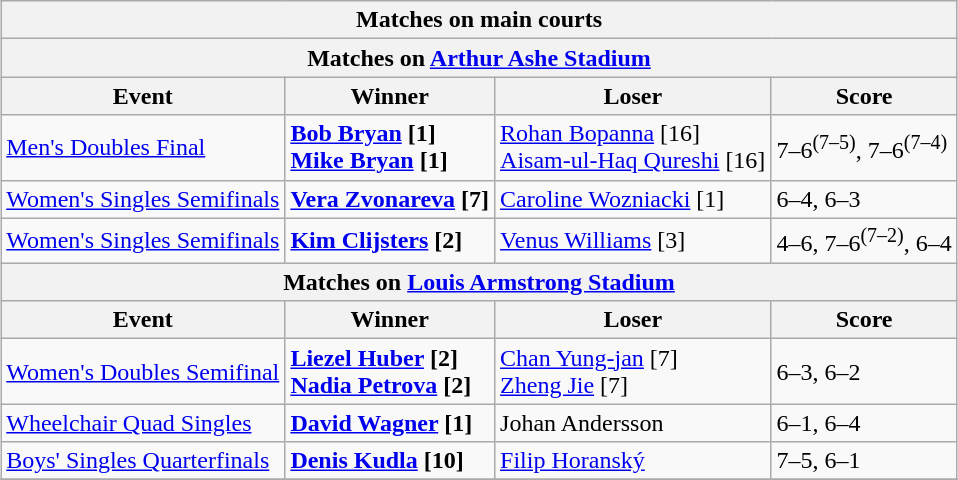<table class="wikitable collapsible uncollapsed" style="margin:auto;">
<tr>
<th colspan=4><strong>Matches on main courts</strong></th>
</tr>
<tr>
<th colspan=4>Matches on <a href='#'>Arthur Ashe Stadium</a></th>
</tr>
<tr>
<th>Event</th>
<th>Winner</th>
<th>Loser</th>
<th>Score</th>
</tr>
<tr>
<td><a href='#'>Men's Doubles Final</a></td>
<td> <strong><a href='#'>Bob Bryan</a> [1] <br>  <a href='#'>Mike Bryan</a> [1]</strong></td>
<td> <a href='#'>Rohan Bopanna</a> [16] <br>  <a href='#'>Aisam-ul-Haq Qureshi</a> [16]</td>
<td>7–6<sup>(7–5)</sup>, 7–6<sup>(7–4)</sup></td>
</tr>
<tr>
<td><a href='#'>Women's Singles Semifinals</a></td>
<td> <strong><a href='#'>Vera Zvonareva</a> [7]</strong></td>
<td> <a href='#'>Caroline Wozniacki</a> [1]</td>
<td>6–4, 6–3</td>
</tr>
<tr>
<td><a href='#'>Women's Singles Semifinals</a></td>
<td> <strong><a href='#'>Kim Clijsters</a> [2]</strong></td>
<td> <a href='#'>Venus Williams</a> [3]</td>
<td>4–6, 7–6<sup>(7–2)</sup>, 6–4</td>
</tr>
<tr>
<th colspan=4>Matches on <a href='#'>Louis Armstrong Stadium</a></th>
</tr>
<tr>
<th>Event</th>
<th>Winner</th>
<th>Loser</th>
<th>Score</th>
</tr>
<tr>
<td><a href='#'>Women's Doubles Semifinal</a></td>
<td> <strong><a href='#'>Liezel Huber</a> [2] <br>  <a href='#'>Nadia Petrova</a> [2]</strong></td>
<td> <a href='#'>Chan Yung-jan</a> [7] <br>  <a href='#'>Zheng Jie</a> [7]</td>
<td>6–3, 6–2</td>
</tr>
<tr>
<td><a href='#'>Wheelchair Quad Singles</a></td>
<td> <strong><a href='#'>David Wagner</a> [1]</strong></td>
<td> Johan Andersson</td>
<td>6–1, 6–4</td>
</tr>
<tr>
<td><a href='#'>Boys' Singles Quarterfinals</a></td>
<td> <strong><a href='#'>Denis Kudla</a> [10]</strong></td>
<td> <a href='#'>Filip Horanský</a></td>
<td>7–5, 6–1</td>
</tr>
<tr>
</tr>
</table>
